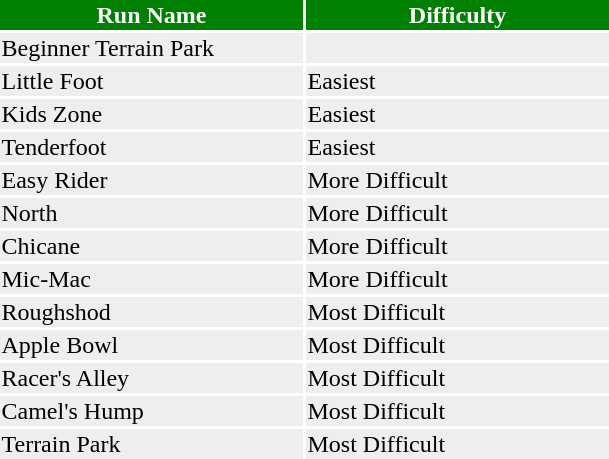<table ->
<tr>
<th style="width:200px; background:green; color:white;">Run Name</th>
<th style="width:200px; background:green; color:white;">Difficulty</th>
</tr>
<tr style="background:#eee; color:black;">
<td>Beginner Terrain Park</td>
<td></td>
</tr>
<tr style="background:#eee; color:black;">
<td>Little Foot</td>
<td> Easiest</td>
</tr>
<tr style="background:#eee; color:black;">
<td>Kids Zone</td>
<td> Easiest</td>
</tr>
<tr style="background:#eee; color:black;">
<td>Tenderfoot</td>
<td> Easiest</td>
</tr>
<tr style="background:#eee; color:black;">
<td>Easy Rider</td>
<td> More Difficult</td>
</tr>
<tr style="background:#eee; color:black;">
<td>North</td>
<td> More Difficult</td>
</tr>
<tr style="background:#eee; color:black;">
<td>Chicane</td>
<td> More Difficult</td>
</tr>
<tr style="background:#eee; color:black;">
<td>Mic-Mac</td>
<td> More Difficult</td>
</tr>
<tr style="background:#eee; color:black;">
<td>Roughshod</td>
<td> Most Difficult</td>
</tr>
<tr style="background:#eee; color:black;">
<td>Apple Bowl</td>
<td> Most Difficult</td>
</tr>
<tr style="background:#eee; color:black;">
<td>Racer's Alley</td>
<td> Most Difficult</td>
</tr>
<tr style="background:#eee; color:black;">
<td>Camel's Hump</td>
<td> Most Difficult</td>
</tr>
<tr style="background:#eee; color:black;">
<td>Terrain Park</td>
<td> Most Difficult</td>
</tr>
<tr style="background:#eee; color:black;">
</tr>
</table>
